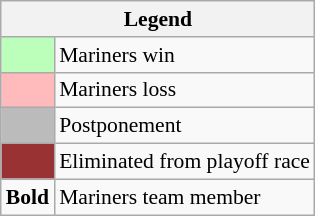<table class="wikitable" style="font-size:90%">
<tr>
<th colspan="2">Legend</th>
</tr>
<tr>
<td bgcolor="#bbffbb"> </td>
<td>Mariners win</td>
</tr>
<tr>
<td bgcolor="#ffbbbb"> </td>
<td>Mariners loss</td>
</tr>
<tr>
<td bgcolor="#bbbbbb"> </td>
<td>Postponement</td>
</tr>
<tr>
<td bgcolor="#993333"> </td>
<td>Eliminated from playoff race</td>
</tr>
<tr>
<td><strong>Bold</strong></td>
<td>Mariners team member</td>
</tr>
</table>
